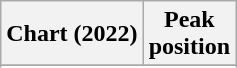<table class="wikitable sortable plainrowheaders" style="text-align:center">
<tr>
<th scope="col">Chart (2022)</th>
<th scope="col">Peak<br>position</th>
</tr>
<tr>
</tr>
<tr>
</tr>
</table>
